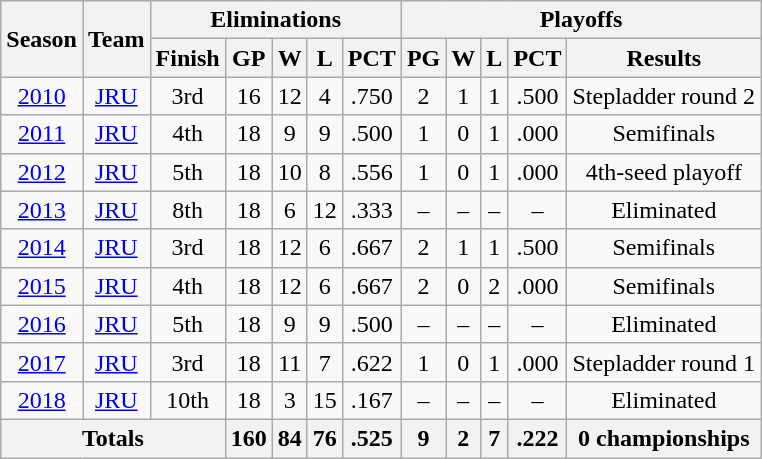<table class=wikitable style="text-align:center">
<tr>
<th rowspan=2>Season</th>
<th rowspan=2>Team</th>
<th colspan="5">Eliminations</th>
<th colspan="5">Playoffs</th>
</tr>
<tr>
<th>Finish</th>
<th>GP</th>
<th>W</th>
<th>L</th>
<th>PCT</th>
<th>PG</th>
<th>W</th>
<th>L</th>
<th>PCT</th>
<th>Results</th>
</tr>
<tr>
<td><a href='#'>2010</a></td>
<td><a href='#'>JRU</a></td>
<td>3rd</td>
<td>16</td>
<td>12</td>
<td>4</td>
<td>.750</td>
<td>2</td>
<td>1</td>
<td>1</td>
<td>.500</td>
<td>Stepladder round 2</td>
</tr>
<tr>
<td><a href='#'>2011</a></td>
<td><a href='#'>JRU</a></td>
<td>4th</td>
<td>18</td>
<td>9</td>
<td>9</td>
<td>.500</td>
<td>1</td>
<td>0</td>
<td>1</td>
<td>.000</td>
<td>Semifinals</td>
</tr>
<tr>
<td><a href='#'>2012</a></td>
<td><a href='#'>JRU</a></td>
<td>5th</td>
<td>18</td>
<td>10</td>
<td>8</td>
<td>.556</td>
<td>1</td>
<td>0</td>
<td>1</td>
<td>.000</td>
<td>4th-seed playoff</td>
</tr>
<tr>
<td><a href='#'>2013</a></td>
<td><a href='#'>JRU</a></td>
<td>8th</td>
<td>18</td>
<td>6</td>
<td>12</td>
<td>.333</td>
<td>–</td>
<td>–</td>
<td>–</td>
<td>–</td>
<td>Eliminated</td>
</tr>
<tr>
<td><a href='#'>2014</a></td>
<td><a href='#'>JRU</a></td>
<td>3rd</td>
<td>18</td>
<td>12</td>
<td>6</td>
<td>.667</td>
<td>2</td>
<td>1</td>
<td>1</td>
<td>.500</td>
<td>Semifinals</td>
</tr>
<tr>
<td><a href='#'>2015</a></td>
<td><a href='#'>JRU</a></td>
<td>4th</td>
<td>18</td>
<td>12</td>
<td>6</td>
<td>.667</td>
<td>2</td>
<td>0</td>
<td>2</td>
<td>.000</td>
<td>Semifinals</td>
</tr>
<tr>
<td><a href='#'>2016</a></td>
<td><a href='#'>JRU</a></td>
<td>5th</td>
<td>18</td>
<td>9</td>
<td>9</td>
<td>.500</td>
<td>–</td>
<td>–</td>
<td>–</td>
<td>–</td>
<td>Eliminated</td>
</tr>
<tr>
<td><a href='#'>2017</a></td>
<td><a href='#'>JRU</a></td>
<td>3rd</td>
<td>18</td>
<td>11</td>
<td>7</td>
<td>.622</td>
<td>1</td>
<td>0</td>
<td>1</td>
<td>.000</td>
<td>Stepladder round 1</td>
</tr>
<tr>
<td><a href='#'>2018</a></td>
<td><a href='#'>JRU</a></td>
<td>10th</td>
<td>18</td>
<td>3</td>
<td>15</td>
<td>.167</td>
<td>–</td>
<td>–</td>
<td>–</td>
<td>–</td>
<td>Eliminated</td>
</tr>
<tr>
<th colspan="3">Totals</th>
<th>160</th>
<th>84</th>
<th>76</th>
<th>.525</th>
<th>9</th>
<th>2</th>
<th>7</th>
<th>.222</th>
<th>0 championships</th>
</tr>
</table>
